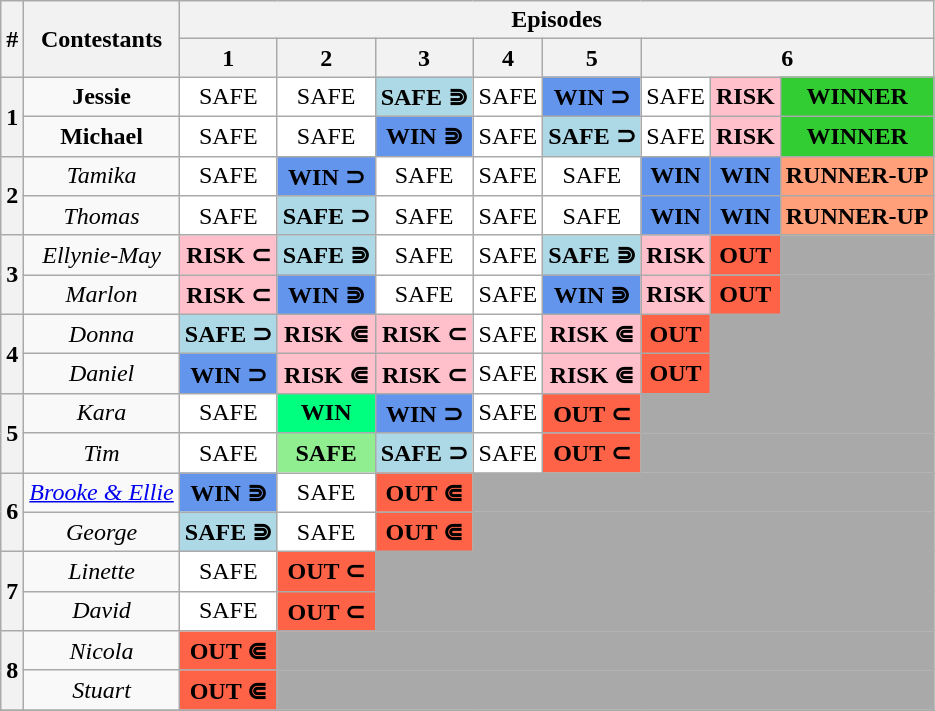<table class="wikitable" style="text-align:center">
<tr>
<th rowspan="2">#</th>
<th rowspan="2">Contestants</th>
<th colspan="9">Episodes</th>
</tr>
<tr>
<th>1</th>
<th>2</th>
<th>3</th>
<th>4</th>
<th>5</th>
<th colspan="3">6</th>
</tr>
<tr>
<th rowspan="2">1</th>
<td><strong>Jessie</strong></td>
<td bgcolor="white">SAFE</td>
<td bgcolor="white">SAFE</td>
<td bgcolor="lightblue"><strong>SAFE ⋑</strong></td>
<td bgcolor="white">SAFE</td>
<td bgcolor="cornflowerblue"><strong>WIN ⊃</strong></td>
<td bgcolor="white">SAFE</td>
<td bgcolor="pink"><strong>RISK</strong></td>
<td bgcolor="limegreen"><strong>WINNER</strong></td>
</tr>
<tr>
<td><strong>Michael</strong></td>
<td bgcolor="white">SAFE</td>
<td bgcolor="white">SAFE</td>
<td bgcolor="cornflowerblue"><strong>WIN ⋑</strong></td>
<td bgcolor="white">SAFE</td>
<td bgcolor="lightblue"><strong>SAFE ⊃</strong></td>
<td bgcolor="white">SAFE</td>
<td bgcolor="pink"><strong>RISK</strong></td>
<td bgcolor="limegreen"><strong>WINNER</strong></td>
</tr>
<tr>
<th rowspan="2">2</th>
<td><em>Tamika</em></td>
<td bgcolor="white">SAFE</td>
<td bgcolor="cornflowerblue"><strong>WIN ⊃</strong></td>
<td bgcolor="white">SAFE</td>
<td bgcolor="white">SAFE</td>
<td bgcolor="white">SAFE</td>
<td bgcolor="cornflowerblue"><strong>WIN</strong></td>
<td bgcolor="cornflowerblue"><strong>WIN</strong></td>
<td bgcolor="lightsalmon"><strong>RUNNER-UP</strong></td>
</tr>
<tr>
<td><em>Thomas</em></td>
<td bgcolor="white">SAFE</td>
<td bgcolor="lightblue"><strong>SAFE ⊃</strong></td>
<td bgcolor="white">SAFE</td>
<td bgcolor="white">SAFE</td>
<td bgcolor="white">SAFE</td>
<td bgcolor="cornflowerblue"><strong>WIN</strong></td>
<td bgcolor="cornflowerblue"><strong>WIN</strong></td>
<td bgcolor="lightsalmon"><strong>RUNNER-UP</strong></td>
</tr>
<tr>
<th rowspan="2">3</th>
<td><em>Ellynie-May</em></td>
<td bgcolor="pink"><strong>RISK ⊂</strong></td>
<td bgcolor="lightblue"><strong>SAFE ⋑</strong></td>
<td bgcolor="white">SAFE</td>
<td bgcolor="white">SAFE</td>
<td bgcolor="lightblue"><strong>SAFE ⋑</strong></td>
<td bgcolor="pink"><strong>RISK</strong></td>
<td bgcolor="tomato"><strong>OUT</strong></td>
<td bgcolor="darkgray" colspan="10"></td>
</tr>
<tr>
<td><em>Marlon</em></td>
<td bgcolor="pink"><strong>RISK ⊂</strong></td>
<td bgcolor="cornflowerblue"><strong>WIN ⋑</strong></td>
<td bgcolor="white">SAFE</td>
<td bgcolor="white">SAFE</td>
<td bgcolor="cornflowerblue"><strong>WIN ⋑</strong></td>
<td bgcolor="pink"><strong>RISK</strong></td>
<td bgcolor="tomato"><strong>OUT </strong></td>
<td bgcolor="darkgray" colspan="10"></td>
</tr>
<tr>
<th rowspan="2">4</th>
<td><em>Donna</em></td>
<td bgcolor="lightblue"><strong>SAFE ⊃</strong></td>
<td bgcolor="pink"><strong>RISK ⋐</strong></td>
<td bgcolor="pink"><strong>RISK ⊂</strong></td>
<td bgcolor="white">SAFE</td>
<td bgcolor="pink"><strong>RISK ⋐</strong></td>
<td bgcolor="tomato"><strong>OUT </strong></td>
<td bgcolor="darkgray" colspan="10"></td>
</tr>
<tr>
<td><em>Daniel</em></td>
<td bgcolor="cornflowerblue"><strong>WIN ⊃</strong></td>
<td bgcolor="pink"><strong>RISK ⋐</strong></td>
<td bgcolor="pink"><strong>RISK ⊂</strong></td>
<td bgcolor="white">SAFE</td>
<td bgcolor="pink"><strong>RISK ⋐</strong></td>
<td bgcolor="tomato"><strong>OUT</strong></td>
<td bgcolor="darkgray" colspan="10"></td>
</tr>
<tr>
<th rowspan="2">5</th>
<td><em>Kara</em></td>
<td bgcolor="white">SAFE</td>
<td bgcolor="springgreen"><strong>WIN</strong></td>
<td bgcolor="cornflowerblue"><strong>WIN ⊃</strong></td>
<td bgcolor="white">SAFE</td>
<td bgcolor="tomato"><strong>OUT ⊂</strong></td>
<td bgcolor="darkgray" colspan="10"></td>
</tr>
<tr>
<td><em>Tim</em></td>
<td bgcolor="white">SAFE</td>
<td bgcolor="lightgreen"><strong>SAFE</strong></td>
<td bgcolor="lightblue"><strong>SAFE ⊃</strong></td>
<td bgcolor="white">SAFE</td>
<td bgcolor="tomato"><strong>OUT ⊂</strong></td>
<td bgcolor="darkgray" colspan="10"></td>
</tr>
<tr>
<th rowspan="2">6</th>
<td><em><a href='#'>Brooke & Ellie</a></em></td>
<td bgcolor="cornflowerblue"><strong>WIN ⋑</strong></td>
<td bgcolor="white">SAFE</td>
<td bgcolor="tomato"><strong>OUT ⋐</strong></td>
<td bgcolor="darkgray" colspan="10"></td>
</tr>
<tr>
<td><em>George</em></td>
<td bgcolor="lightblue"><strong>SAFE ⋑</strong></td>
<td bgcolor="white">SAFE</td>
<td bgcolor="tomato"><strong>OUT ⋐</strong></td>
<td bgcolor="darkgray" colspan="10"></td>
</tr>
<tr>
<th rowspan="2">7</th>
<td><em>Linette</em></td>
<td bgcolor="white">SAFE</td>
<td bgcolor="tomato"><strong>OUT ⊂</strong></td>
<td bgcolor="darkgray" colspan="10"></td>
</tr>
<tr>
<td><em>David</em></td>
<td bgcolor="white">SAFE</td>
<td bgcolor="tomato"><strong>OUT ⊂</strong></td>
<td bgcolor="darkgray" colspan="10"></td>
</tr>
<tr>
<th rowspan="2">8</th>
<td><em>Nicola</em></td>
<td bgcolor="tomato"><strong>OUT ⋐</strong></td>
<td bgcolor="darkgray" colspan="10"></td>
</tr>
<tr>
<td><em>Stuart</em></td>
<td bgcolor="tomato"><strong>OUT ⋐</strong></td>
<td bgcolor="darkgray" colspan="10"></td>
</tr>
<tr>
</tr>
</table>
